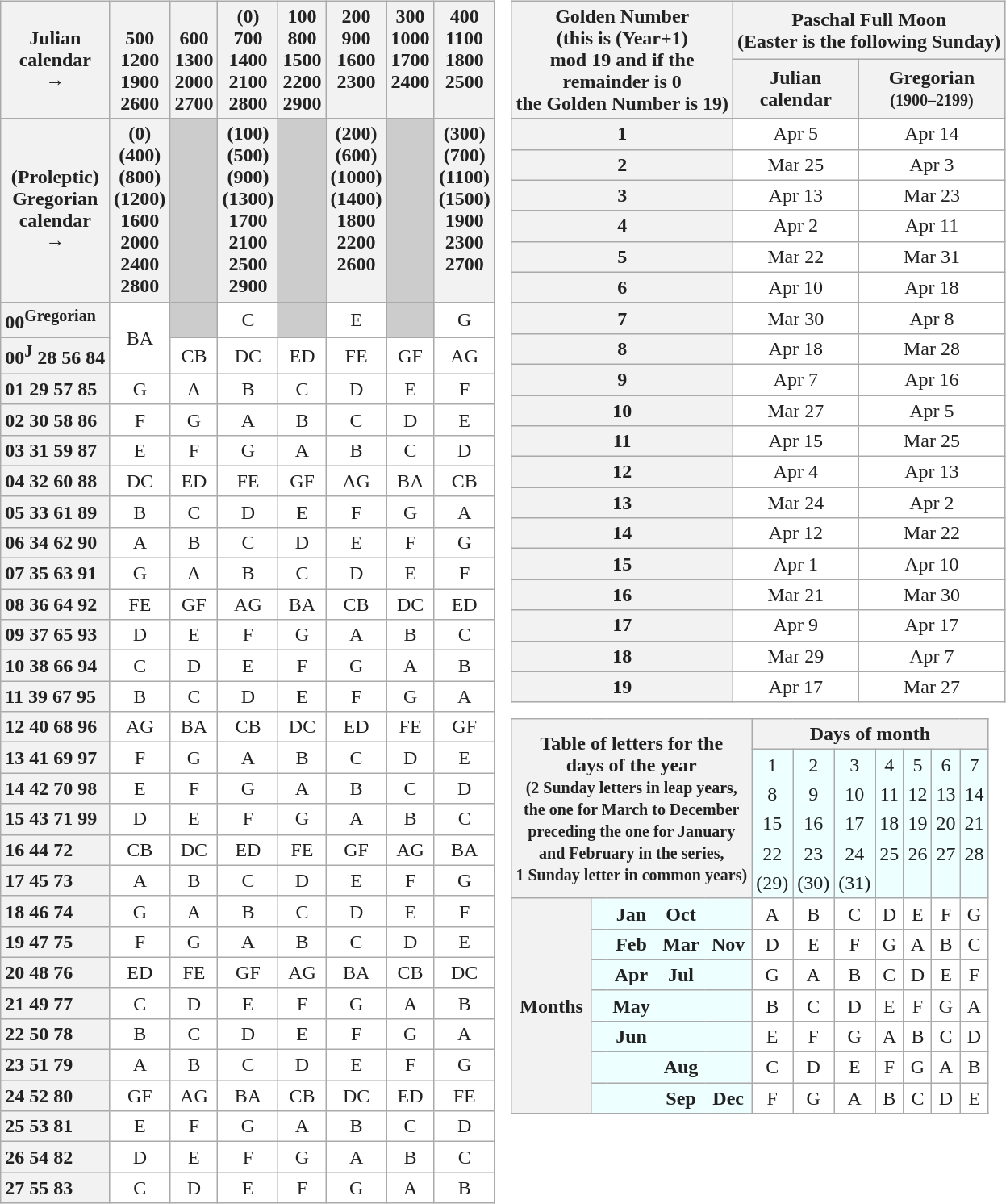<table border="0" cellspacing="0" cellpadding="0" style="margin:0;background:inherit;colour:#222;border:none;padding:0;line-height:normal">
<tr valign="top">
<td><br><table class="wikitable" style="margin:.8em 0;background:#FFF;color:#222;text-align:center">
<tr>
<th>Julian<br> calendar<br> →</th>
<th scope="col"> <br> 500<br> 1200<br> 1900<br> 2600</th>
<th scope="col"> <br> 600<br> 1300<br> 2000<br> 2700</th>
<th scope="col">(0)<br> 700<br> 1400<br> 2100<br> 2800</th>
<th scope="col">100<br> 800<br> 1500<br> 2200<br> 2900</th>
<th scope="col">200<br> 900<br> 1600<br> 2300<br>  </th>
<th scope="col">300<br> 1000<br> 1700<br> 2400<br>  </th>
<th scope="col">400<br> 1100<br> 1800<br> 2500<br>  </th>
</tr>
<tr>
<th>(Proleptic)<br> Gregorian<br> calendar<br> →</th>
<th scope="col">(0)<br> (400) <br> (800)<br> (1200)<br> 1600<br> 2000<br> 2400<br> 2800</th>
<th style="background:#CCC"> </th>
<th scope="col">(100)<br> (500)<br> (900)<br> (1300)<br> 1700<br> 2100<br> 2500<br>2900</th>
<th style="background:#CCC"> </th>
<th scope="col">(200)<br> (600)<br> (1000)<br> (1400)<br> 1800<br> 2200<br> 2600<br>  </th>
<th style="background:#CCC"> </th>
<th scope="col">(300)<br> (700)<br> (1100)<br> (1500)<br> 1900<br> 2300<br> 2700<br>  </th>
</tr>
<tr>
<th scope="row" style="text-align:left">00<sup>Gregorian</sup></th>
<td rowspan="2">BA</td>
<td style="background:#CCC"> </td>
<td>C</td>
<td style="background:#CCC"> </td>
<td>E</td>
<td style="background:#CCC"> </td>
<td>G</td>
</tr>
<tr>
<th scope="row" style="text-align:left">00<sup>J</sup> 28 56 84</th>
<td>CB</td>
<td>DC</td>
<td>ED</td>
<td>FE</td>
<td>GF</td>
<td>AG</td>
</tr>
<tr>
<th scope="row" style="text-align:left">01 29 57 85</th>
<td>G</td>
<td>A</td>
<td>B</td>
<td>C</td>
<td>D</td>
<td>E</td>
<td>F</td>
</tr>
<tr>
<th scope="row" style="text-align:left">02 30 58 86</th>
<td>F</td>
<td>G</td>
<td>A</td>
<td>B</td>
<td>C</td>
<td>D</td>
<td>E</td>
</tr>
<tr>
<th scope="row" style="text-align:left">03 31 59 87</th>
<td>E</td>
<td>F</td>
<td>G</td>
<td>A</td>
<td>B</td>
<td>C</td>
<td>D</td>
</tr>
<tr>
<th scope="row" style="text-align:left">04 32 60 88</th>
<td>DC</td>
<td>ED</td>
<td>FE</td>
<td>GF</td>
<td>AG</td>
<td>BA</td>
<td>CB</td>
</tr>
<tr>
<th scope="row" style="text-align:left">05 33 61 89</th>
<td>B</td>
<td>C</td>
<td>D</td>
<td>E</td>
<td>F</td>
<td>G</td>
<td>A</td>
</tr>
<tr>
<th scope="row" style="text-align:left">06 34 62 90</th>
<td>A</td>
<td>B</td>
<td>C</td>
<td>D</td>
<td>E</td>
<td>F</td>
<td>G</td>
</tr>
<tr>
<th scope="row" style="text-align:left">07 35 63 91</th>
<td>G</td>
<td>A</td>
<td>B</td>
<td>C</td>
<td>D</td>
<td>E</td>
<td>F</td>
</tr>
<tr>
<th scope="row" style="text-align:left">08 36 64 92</th>
<td>FE</td>
<td>GF</td>
<td>AG</td>
<td>BA</td>
<td>CB</td>
<td>DC</td>
<td>ED</td>
</tr>
<tr>
<th scope="row" style="text-align:left">09 37 65 93</th>
<td>D</td>
<td>E</td>
<td>F</td>
<td>G</td>
<td>A</td>
<td>B</td>
<td>C</td>
</tr>
<tr>
<th scope="row" style="text-align:left">10 38 66 94</th>
<td>C</td>
<td>D</td>
<td>E</td>
<td>F</td>
<td>G</td>
<td>A</td>
<td>B</td>
</tr>
<tr>
<th scope="row" style="text-align:left">11 39 67 95</th>
<td>B</td>
<td>C</td>
<td>D</td>
<td>E</td>
<td>F</td>
<td>G</td>
<td>A</td>
</tr>
<tr>
<th scope="row" style="text-align:left">12 40 68 96</th>
<td>AG</td>
<td>BA</td>
<td>CB</td>
<td>DC</td>
<td>ED</td>
<td>FE</td>
<td>GF</td>
</tr>
<tr>
<th scope="row" style="text-align:left">13 41 69 97</th>
<td>F</td>
<td>G</td>
<td>A</td>
<td>B</td>
<td>C</td>
<td>D</td>
<td>E</td>
</tr>
<tr>
<th scope="row" style="text-align:left">14 42 70 98</th>
<td>E</td>
<td>F</td>
<td>G</td>
<td>A</td>
<td>B</td>
<td>C</td>
<td>D</td>
</tr>
<tr>
<th scope="row" style="text-align:left">15 43 71 99</th>
<td>D</td>
<td>E</td>
<td>F</td>
<td>G</td>
<td>A</td>
<td>B</td>
<td>C</td>
</tr>
<tr>
<th scope="row" style="text-align:left">16 44 72</th>
<td>CB</td>
<td>DC</td>
<td>ED</td>
<td>FE</td>
<td>GF</td>
<td>AG</td>
<td>BA</td>
</tr>
<tr>
<th scope="row" style="text-align:left">17 45 73</th>
<td>A</td>
<td>B</td>
<td>C</td>
<td>D</td>
<td>E</td>
<td>F</td>
<td>G</td>
</tr>
<tr>
<th scope="row" style="text-align:left">18 46 74</th>
<td>G</td>
<td>A</td>
<td>B</td>
<td>C</td>
<td>D</td>
<td>E</td>
<td>F</td>
</tr>
<tr>
<th scope="row" style="text-align:left">19 47 75</th>
<td>F</td>
<td>G</td>
<td>A</td>
<td>B</td>
<td>C</td>
<td>D</td>
<td>E</td>
</tr>
<tr>
<th scope="row" style="text-align:left">20 48 76</th>
<td>ED</td>
<td>FE</td>
<td>GF</td>
<td>AG</td>
<td>BA</td>
<td>CB</td>
<td>DC</td>
</tr>
<tr>
<th scope="row" style="text-align:left">21 49 77</th>
<td>C</td>
<td>D</td>
<td>E</td>
<td>F</td>
<td>G</td>
<td>A</td>
<td>B</td>
</tr>
<tr>
<th scope="row" style="text-align:left">22 50 78</th>
<td>B</td>
<td>C</td>
<td>D</td>
<td>E</td>
<td>F</td>
<td>G</td>
<td>A</td>
</tr>
<tr>
<th scope="row" style="text-align:left">23 51 79</th>
<td>A</td>
<td>B</td>
<td>C</td>
<td>D</td>
<td>E</td>
<td>F</td>
<td>G</td>
</tr>
<tr>
<th scope="row" style="text-align:left">24 52 80</th>
<td>GF</td>
<td>AG</td>
<td>BA</td>
<td>CB</td>
<td>DC</td>
<td>ED</td>
<td>FE</td>
</tr>
<tr>
<th scope="row" style="text-align:left">25 53 81</th>
<td>E</td>
<td>F</td>
<td>G</td>
<td>A</td>
<td>B</td>
<td>C</td>
<td>D</td>
</tr>
<tr>
<th scope="row" style="text-align:left">26 54 82</th>
<td>D</td>
<td>E</td>
<td>F</td>
<td>G</td>
<td>A</td>
<td>B</td>
<td>C</td>
</tr>
<tr>
<th scope="row" style="text-align:left">27 55 83</th>
<td>C</td>
<td>D</td>
<td>E</td>
<td>F</td>
<td>G</td>
<td>A</td>
<td>B</td>
</tr>
</table>
</td>
<td style="padding:.4em"></td>
<td><br><table class="wikitable" style="margin:.8em 0;background:#FFF;color:#222;text-align:center">
<tr>
<th scope="col" rowspan="2"><strong>Golden Number</strong><br> (this is (Year+1)<br> mod 19 and if the<br> remainder is 0<br> the Golden Number is 19)</th>
<th scope="col" colspan="2"><strong>Paschal Full Moon</strong><br> (Easter is the following Sunday)</th>
</tr>
<tr>
<th scope="col">Julian<br> calendar</th>
<th scope="col">Gregorian<br> <small>(1900–2199)</small></th>
</tr>
<tr>
<th scope="row">1</th>
<td>Apr 5</td>
<td>Apr 14</td>
</tr>
<tr>
<th scope="row">2</th>
<td>Mar 25</td>
<td>Apr 3</td>
</tr>
<tr>
<th scope="row">3</th>
<td>Apr 13</td>
<td>Mar 23</td>
</tr>
<tr>
<th scope="row">4</th>
<td>Apr 2</td>
<td>Apr 11</td>
</tr>
<tr>
<th scope="row">5</th>
<td>Mar 22</td>
<td>Mar 31</td>
</tr>
<tr>
<th scope="row">6</th>
<td>Apr 10</td>
<td>Apr 18</td>
</tr>
<tr>
<th scope="row">7</th>
<td>Mar 30</td>
<td>Apr 8</td>
</tr>
<tr>
<th scope="row">8</th>
<td>Apr 18</td>
<td>Mar 28</td>
</tr>
<tr>
<th scope="row">9</th>
<td>Apr 7</td>
<td>Apr 16</td>
</tr>
<tr>
<th scope="row">10</th>
<td>Mar 27</td>
<td>Apr 5</td>
</tr>
<tr>
<th scope="row">11</th>
<td>Apr 15</td>
<td>Mar 25</td>
</tr>
<tr>
<th scope="row">12</th>
<td>Apr 4</td>
<td>Apr 13</td>
</tr>
<tr>
<th scope="row">13</th>
<td>Mar 24</td>
<td>Apr 2</td>
</tr>
<tr>
<th scope="row">14</th>
<td>Apr 12</td>
<td>Mar 22</td>
</tr>
<tr>
<th scope="row">15</th>
<td>Apr 1</td>
<td>Apr 10</td>
</tr>
<tr>
<th scope="row">16</th>
<td>Mar 21</td>
<td>Mar 30</td>
</tr>
<tr>
<th scope="row">17</th>
<td>Apr 9</td>
<td>Apr 17</td>
</tr>
<tr>
<th scope="row">18</th>
<td>Mar 29</td>
<td>Apr 7</td>
</tr>
<tr>
<th scope="row">19</th>
<td>Apr 17</td>
<td>Mar 27</td>
</tr>
</table>
<table class="wikitable" style="margin:.8em 0;background:#FFF;color:#222;text-align:center">
<tr>
<th rowspan="6" colspan="5">Table of letters for the<br> days of the year<br><small>(2 Sunday letters in leap years,<br> the one for March to December<br> preceding the one for January<br> and February in the series,<br> 1 Sunday letter in common years)</small></th>
<th scope="col" colspan="7">Days of month</th>
</tr>
<tr style="background:#EFF;border-bottom:hidden">
<td>1</td>
<td>2</td>
<td>3</td>
<td>4</td>
<td>5</td>
<td>6</td>
<td>7</td>
</tr>
<tr style="background:#EFF;border-bottom:hidden">
<td>8</td>
<td>9</td>
<td>10</td>
<td>11</td>
<td>12</td>
<td>13</td>
<td>14</td>
</tr>
<tr style="background:#EFF;border-bottom:hidden">
<td>15</td>
<td>16</td>
<td>17</td>
<td>18</td>
<td>19</td>
<td>20</td>
<td>21</td>
</tr>
<tr style="background:#EFF;border-bottom:hidden">
<td>22</td>
<td>23</td>
<td>24</td>
<td>25</td>
<td>26</td>
<td>27</td>
<td>28</td>
</tr>
<tr style="background:#EFF">
<td>(29)</td>
<td>(30)</td>
<td>(31)</td>
<td> </td>
<td> </td>
<td> </td>
<td> </td>
</tr>
<tr>
<th scope="col" rowspan="9">Months</th>
<th style="background:#EFF"></th>
<th style="background:#EFF;border-left:hidden">Jan</th>
<th style="background:#EFF;border-left:hidden">Oct</th>
<th style="background:#EFF;border-left:hidden"> </th>
<td>A</td>
<td>B</td>
<td>C</td>
<td>D</td>
<td>E</td>
<td>F</td>
<td>G</td>
</tr>
<tr>
<th style="background:#EFF"></th>
<th style="background:#EFF;border-left:hidden">Feb</th>
<th style="background:#EFF;border-left:hidden">Mar</th>
<th style="background:#EFF;border-left:hidden">Nov</th>
<td>D</td>
<td>E</td>
<td>F</td>
<td>G</td>
<td>A</td>
<td>B</td>
<td>C</td>
</tr>
<tr>
<th style="background:#EFF"> </th>
<th style="background:#EFF;border-left:hidden">Apr</th>
<th style="background:#EFF;border-left:hidden">Jul</th>
<th style="background:#EFF;border-left:hidden"> </th>
<td>G</td>
<td>A</td>
<td>B</td>
<td>C</td>
<td>D</td>
<td>E</td>
<td>F</td>
</tr>
<tr>
<th style="background:#EFF"> </th>
<th style="background:#EFF;border-left:hidden">May</th>
<th style="background:#EFF;border-left:hidden"> </th>
<th style="background:#EFF;border-left:hidden"> </th>
<td>B</td>
<td>C</td>
<td>D</td>
<td>E</td>
<td>F</td>
<td>G</td>
<td>A</td>
</tr>
<tr>
<th style="background:#EFF"> </th>
<th style="background:#EFF;border-left:hidden">Jun</th>
<th style="background:#EFF;border-left:hidden"> </th>
<th style="background:#EFF;border-left:hidden"> </th>
<td>E</td>
<td>F</td>
<td>G</td>
<td>A</td>
<td>B</td>
<td>C</td>
<td>D</td>
</tr>
<tr>
<th style="background:#EFF"> </th>
<th style="background:#EFF;border-left:hidden"> </th>
<th style="background:#EFF;border-left:hidden">Aug</th>
<th style="background:#EFF;border-left:hidden"> </th>
<td>C</td>
<td>D</td>
<td>E</td>
<td>F</td>
<td>G</td>
<td>A</td>
<td>B</td>
</tr>
<tr>
<th style="background:#EFF"> </th>
<th style="background:#EFF;border-left:hidden"> </th>
<th style="background:#EFF;border-left:hidden">Sep</th>
<th style="background:#EFF;border-left:hidden">Dec</th>
<td>F</td>
<td>G</td>
<td>A</td>
<td>B</td>
<td>C</td>
<td>D</td>
<td>E</td>
</tr>
<tr>
</tr>
</table>
</td>
</tr>
</table>
